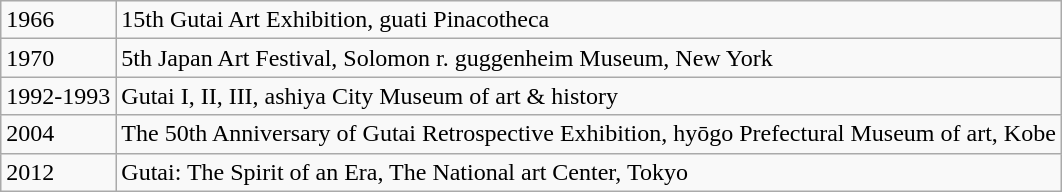<table class="wikitable">
<tr>
<td>1966</td>
<td>15th Gutai Art Exhibition, guati Pinacotheca</td>
</tr>
<tr>
<td>1970</td>
<td>5th Japan Art Festival, Solomon r. guggenheim Museum, New York</td>
</tr>
<tr>
<td>1992-1993</td>
<td>Gutai I, II, III, ashiya City Museum of art & history</td>
</tr>
<tr>
<td>2004</td>
<td>The 50th Anniversary of Gutai Retrospective Exhibition, hyōgo Prefectural Museum of art, Kobe</td>
</tr>
<tr>
<td>2012</td>
<td>Gutai: The Spirit of an Era, The National art Center, Tokyo</td>
</tr>
</table>
